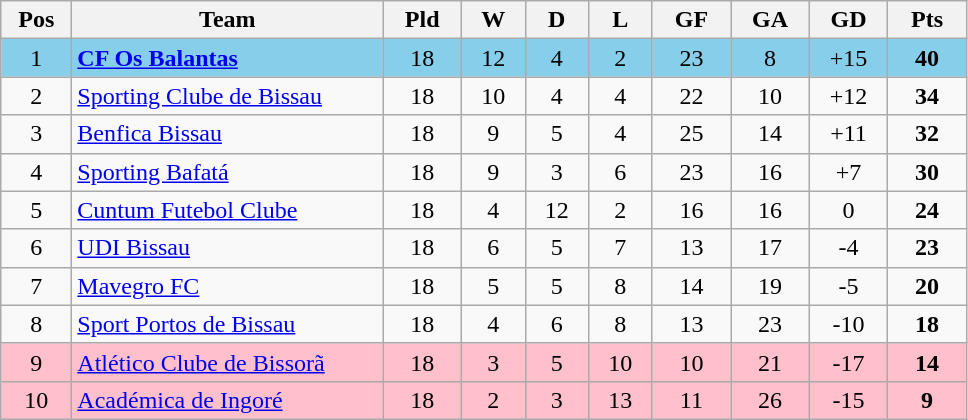<table class="wikitable" style="text-align: center;">
<tr>
<th style="width: 40px;">Pos</th>
<th style="width: 200px;">Team</th>
<th style="width: 45px;">Pld</th>
<th style="width: 35px;">W</th>
<th style="width: 35px;">D</th>
<th style="width: 35px;">L</th>
<th style="width: 45px;">GF</th>
<th style="width: 45px;">GA</th>
<th style="width: 45px;">GD</th>
<th style="width: 45px;">Pts</th>
</tr>
<tr style="background:skyblue;">
<td>1</td>
<td style="text-align: left;"><strong><a href='#'>CF Os Balantas</a></strong></td>
<td>18</td>
<td>12</td>
<td>4</td>
<td>2</td>
<td>23</td>
<td>8</td>
<td>+15</td>
<td><strong>40</strong></td>
</tr>
<tr>
<td>2</td>
<td style="text-align: left;"><a href='#'>Sporting Clube de Bissau</a></td>
<td>18</td>
<td>10</td>
<td>4</td>
<td>4</td>
<td>22</td>
<td>10</td>
<td>+12</td>
<td><strong>34</strong></td>
</tr>
<tr>
<td>3</td>
<td style="text-align: left;"><a href='#'>Benfica Bissau</a></td>
<td>18</td>
<td>9</td>
<td>5</td>
<td>4</td>
<td>25</td>
<td>14</td>
<td>+11</td>
<td><strong>32</strong></td>
</tr>
<tr>
<td>4</td>
<td style="text-align: left;"><a href='#'>Sporting Bafatá</a></td>
<td>18</td>
<td>9</td>
<td>3</td>
<td>6</td>
<td>23</td>
<td>16</td>
<td>+7</td>
<td><strong>30</strong></td>
</tr>
<tr>
<td>5</td>
<td style="text-align: left;"><a href='#'>Cuntum Futebol Clube</a></td>
<td>18</td>
<td>4</td>
<td>12</td>
<td>2</td>
<td>16</td>
<td>16</td>
<td>0</td>
<td><strong>24</strong></td>
</tr>
<tr>
<td>6</td>
<td style="text-align: left;"><a href='#'>UDI Bissau</a></td>
<td>18</td>
<td>6</td>
<td>5</td>
<td>7</td>
<td>13</td>
<td>17</td>
<td>-4</td>
<td><strong>23</strong></td>
</tr>
<tr>
<td>7</td>
<td style="text-align: left;"><a href='#'>Mavegro FC</a></td>
<td>18</td>
<td>5</td>
<td>5</td>
<td>8</td>
<td>14</td>
<td>19</td>
<td>-5</td>
<td><strong>20</strong></td>
</tr>
<tr>
<td>8</td>
<td style="text-align: left;"><a href='#'>Sport Portos de Bissau</a></td>
<td>18</td>
<td>4</td>
<td>6</td>
<td>8</td>
<td>13</td>
<td>23</td>
<td>-10</td>
<td><strong>18</strong></td>
</tr>
<tr style="background:#ffc0cb;">
<td>9</td>
<td style="text-align: left;"><a href='#'>Atlético Clube de Bissorã</a></td>
<td>18</td>
<td>3</td>
<td>5</td>
<td>10</td>
<td>10</td>
<td>21</td>
<td>-17</td>
<td><strong>14</strong></td>
</tr>
<tr style="background:#ffc0cb;">
<td>10</td>
<td style="text-align: left;"><a href='#'>Académica de Ingoré</a></td>
<td>18</td>
<td>2</td>
<td>3</td>
<td>13</td>
<td>11</td>
<td>26</td>
<td>-15</td>
<td><strong>9</strong></td>
</tr>
</table>
